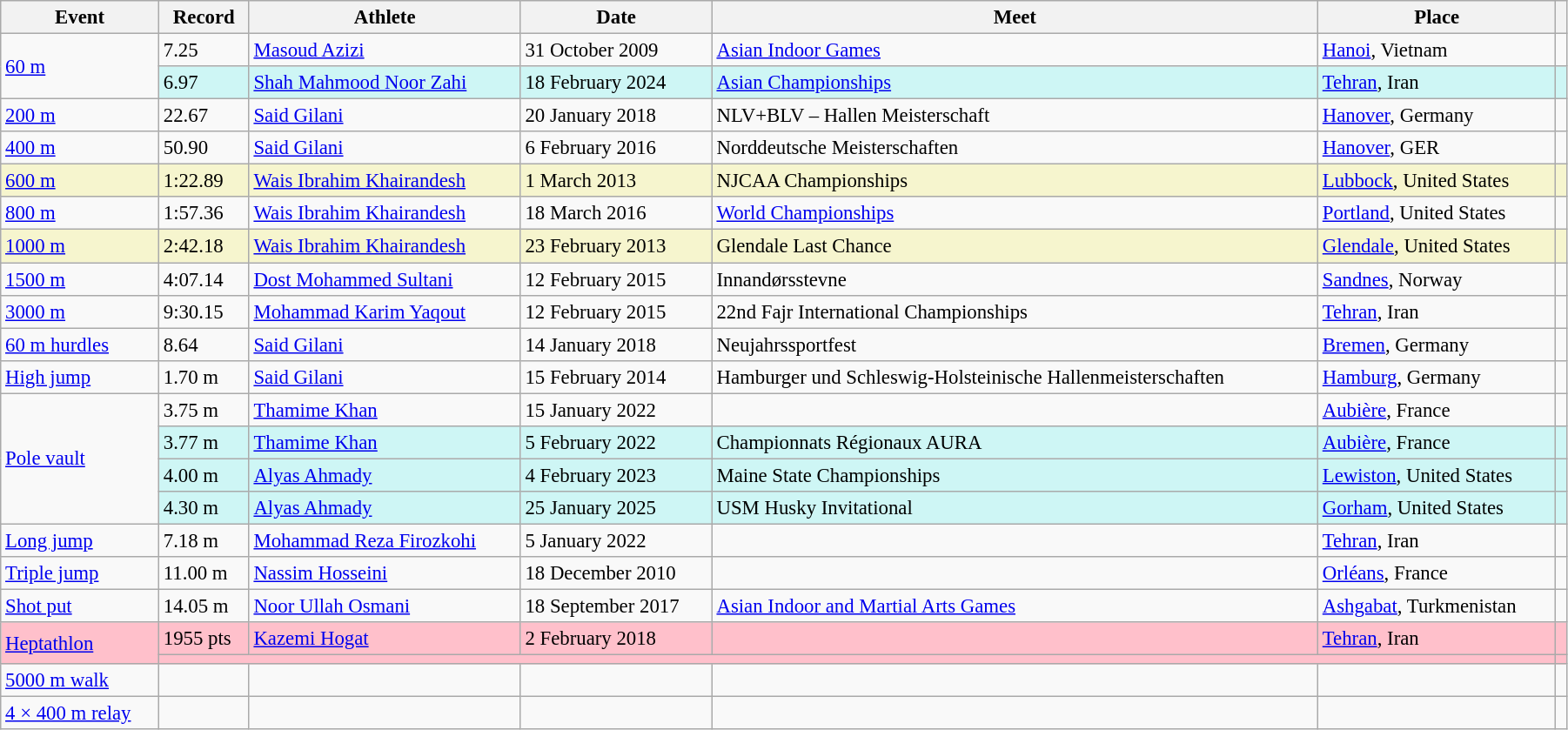<table class="wikitable" style="font-size:95%; width: 95%;">
<tr>
<th>Event</th>
<th>Record</th>
<th>Athlete</th>
<th>Date</th>
<th>Meet</th>
<th>Place</th>
<th></th>
</tr>
<tr>
<td rowspan=2><a href='#'>60 m</a></td>
<td>7.25</td>
<td><a href='#'>Masoud Azizi</a></td>
<td>31 October 2009</td>
<td><a href='#'>Asian Indoor Games</a></td>
<td><a href='#'>Hanoi</a>, Vietnam</td>
<td></td>
</tr>
<tr bgcolor=#CEF6F5>
<td>6.97</td>
<td><a href='#'>Shah Mahmood Noor Zahi</a></td>
<td>18 February 2024</td>
<td><a href='#'>Asian Championships</a></td>
<td><a href='#'>Tehran</a>, Iran</td>
<td></td>
</tr>
<tr>
<td><a href='#'>200 m</a></td>
<td>22.67</td>
<td><a href='#'>Said Gilani</a></td>
<td>20 January 2018</td>
<td>NLV+BLV – Hallen Meisterschaft</td>
<td><a href='#'>Hanover</a>, Germany</td>
<td></td>
</tr>
<tr>
<td><a href='#'>400 m</a></td>
<td>50.90</td>
<td><a href='#'>Said Gilani</a></td>
<td>6 February 2016</td>
<td>Norddeutsche Meisterschaften</td>
<td><a href='#'>Hanover</a>, GER</td>
<td></td>
</tr>
<tr style="background:#f6F5CE;">
<td><a href='#'>600 m</a></td>
<td>1:22.89</td>
<td><a href='#'>Wais Ibrahim Khairandesh</a></td>
<td>1 March 2013</td>
<td>NJCAA Championships</td>
<td><a href='#'>Lubbock</a>, United States</td>
<td></td>
</tr>
<tr>
<td><a href='#'>800 m</a></td>
<td>1:57.36</td>
<td><a href='#'>Wais Ibrahim Khairandesh</a></td>
<td>18 March 2016</td>
<td><a href='#'>World Championships</a></td>
<td><a href='#'>Portland</a>, United States</td>
<td></td>
</tr>
<tr style="background:#f6F5CE;">
<td><a href='#'>1000 m</a></td>
<td>2:42.18</td>
<td><a href='#'>Wais Ibrahim Khairandesh</a></td>
<td>23 February 2013</td>
<td>Glendale Last Chance</td>
<td><a href='#'>Glendale</a>, United States</td>
<td></td>
</tr>
<tr>
<td><a href='#'>1500 m</a></td>
<td>4:07.14</td>
<td><a href='#'>Dost Mohammed Sultani</a></td>
<td>12 February 2015</td>
<td>Innandørsstevne</td>
<td><a href='#'>Sandnes</a>, Norway</td>
<td></td>
</tr>
<tr>
<td><a href='#'>3000 m</a></td>
<td>9:30.15</td>
<td><a href='#'>Mohammad Karim Yaqout</a></td>
<td>12 February 2015</td>
<td>22nd Fajr International Championships</td>
<td><a href='#'>Tehran</a>, Iran</td>
<td></td>
</tr>
<tr>
<td><a href='#'>60 m hurdles</a></td>
<td>8.64</td>
<td><a href='#'>Said Gilani</a></td>
<td>14 January 2018</td>
<td>Neujahrssportfest</td>
<td><a href='#'>Bremen</a>, Germany</td>
<td></td>
</tr>
<tr>
<td><a href='#'>High jump</a></td>
<td>1.70 m</td>
<td><a href='#'>Said Gilani</a></td>
<td>15 February 2014</td>
<td>Hamburger und Schleswig-Holsteinische Hallenmeisterschaften</td>
<td><a href='#'>Hamburg</a>, Germany</td>
<td></td>
</tr>
<tr>
<td rowspan=4><a href='#'>Pole vault</a></td>
<td>3.75 m</td>
<td><a href='#'>Thamime Khan</a></td>
<td>15 January 2022</td>
<td></td>
<td><a href='#'>Aubière</a>, France</td>
<td></td>
</tr>
<tr bgcolor=#CEF6F5>
<td>3.77 m</td>
<td><a href='#'>Thamime Khan</a></td>
<td>5 February 2022</td>
<td>Championnats Régionaux AURA</td>
<td><a href='#'>Aubière</a>, France</td>
<td></td>
</tr>
<tr bgcolor=#CEF6F5>
<td>4.00 m</td>
<td><a href='#'>Alyas Ahmady</a></td>
<td>4 February 2023</td>
<td>Maine State Championships</td>
<td><a href='#'>Lewiston</a>, United States</td>
<td></td>
</tr>
<tr bgcolor=#CEF6F5>
<td>4.30 m</td>
<td><a href='#'>Alyas Ahmady</a></td>
<td>25 January 2025</td>
<td>USM Husky Invitational</td>
<td><a href='#'>Gorham</a>, United States</td>
<td></td>
</tr>
<tr>
<td><a href='#'>Long jump</a></td>
<td>7.18 m</td>
<td><a href='#'>Mohammad Reza Firozkohi</a></td>
<td>5 January 2022</td>
<td></td>
<td><a href='#'>Tehran</a>, Iran</td>
<td></td>
</tr>
<tr>
<td><a href='#'>Triple jump</a></td>
<td>11.00 m</td>
<td><a href='#'>Nassim Hosseini</a></td>
<td>18 December 2010</td>
<td></td>
<td><a href='#'>Orléans</a>, France</td>
<td></td>
</tr>
<tr>
<td><a href='#'>Shot put</a></td>
<td>14.05 m</td>
<td><a href='#'>Noor Ullah Osmani</a></td>
<td>18 September 2017</td>
<td><a href='#'>Asian Indoor and Martial Arts Games</a></td>
<td><a href='#'>Ashgabat</a>, Turkmenistan</td>
<td></td>
</tr>
<tr bgcolor=pink>
<td rowspan=2><a href='#'>Heptathlon</a></td>
<td>1955 pts</td>
<td><a href='#'>Kazemi Hogat</a></td>
<td>2 February 2018</td>
<td></td>
<td><a href='#'>Tehran</a>, Iran</td>
<td></td>
</tr>
<tr bgcolor=pink>
<td colspan=5></td>
<td></td>
</tr>
<tr>
<td><a href='#'>5000 m walk</a></td>
<td></td>
<td></td>
<td></td>
<td></td>
<td></td>
<td></td>
</tr>
<tr>
<td><a href='#'>4 × 400 m relay</a></td>
<td></td>
<td></td>
<td></td>
<td></td>
<td></td>
<td></td>
</tr>
</table>
